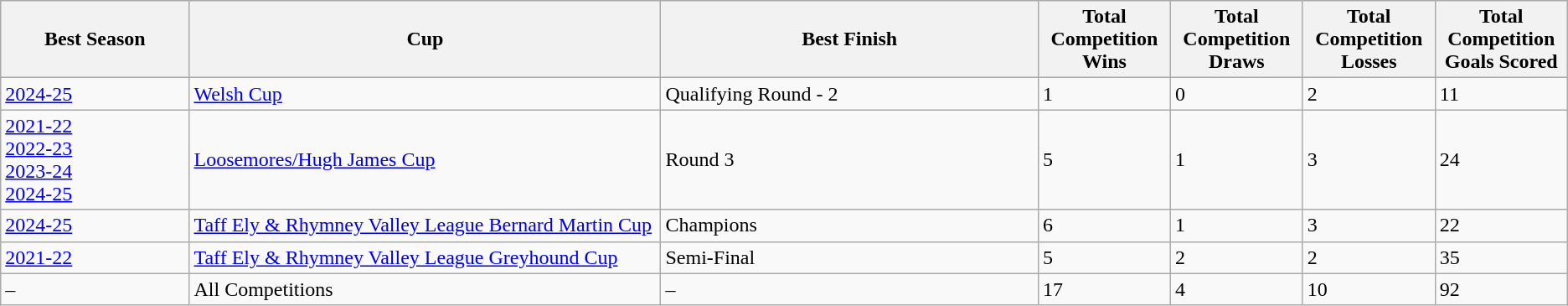<table class="wikitable sortable">
<tr>
<th style="width:8%;">Best Season</th>
<th style="width:20%;">Cup</th>
<th style="width:16%;">Best Finish</th>
<th style="width:2%;">Total Competition Wins</th>
<th style="width:2%;">Total Competition Draws</th>
<th style="width:2%;">Total Competition Losses</th>
<th style="width:2%;">Total Competition Goals Scored</th>
</tr>
<tr>
<td align="centre" rowspan="1"><a href='#'>2024-25</a></td>
<td><a href='#'>Welsh Cup</a></td>
<td>Qualifying Round - 2</td>
<td>1</td>
<td>0</td>
<td>2</td>
<td>11</td>
</tr>
<tr>
<td align="centre" rowspan="1"><a href='#'>2021-22</a><br><a href='#'>2022-23</a><br><a href='#'>2023-24</a><br><a href='#'>2024-25</a></td>
<td><a href='#'>Loosemores/Hugh James Cup</a></td>
<td>Round 3</td>
<td>5</td>
<td>1</td>
<td>3</td>
<td>24</td>
</tr>
<tr>
<td align="centre" rowspan="1"><a href='#'>2024-25</a></td>
<td><a href='#'>Taff Ely & Rhymney Valley League Bernard Martin Cup</a></td>
<td>Champions</td>
<td>6</td>
<td>1</td>
<td>3</td>
<td>22</td>
</tr>
<tr>
<td align="centre" rowspan="1"><a href='#'>2021-22</a></td>
<td><a href='#'>Taff Ely & Rhymney Valley League Greyhound Cup</a></td>
<td>Semi-Final</td>
<td>5</td>
<td>2</td>
<td>2</td>
<td>35</td>
</tr>
<tr>
<td>–</td>
<td>All Competitions</td>
<td>–</td>
<td>17</td>
<td>4</td>
<td>10</td>
<td>92</td>
</tr>
</table>
